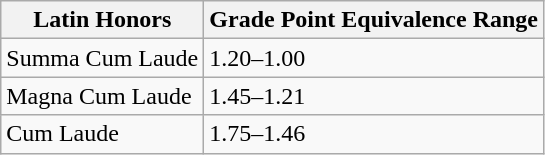<table class="wikitable">
<tr>
<th>Latin Honors</th>
<th>Grade Point Equivalence Range</th>
</tr>
<tr>
<td>Summa Cum Laude</td>
<td>1.20–1.00</td>
</tr>
<tr>
<td>Magna Cum Laude</td>
<td>1.45–1.21</td>
</tr>
<tr>
<td>Cum Laude</td>
<td>1.75–1.46</td>
</tr>
</table>
